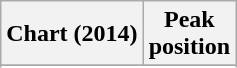<table class="wikitable sortable">
<tr>
<th>Chart (2014)</th>
<th>Peak<br>position</th>
</tr>
<tr>
</tr>
<tr>
</tr>
</table>
